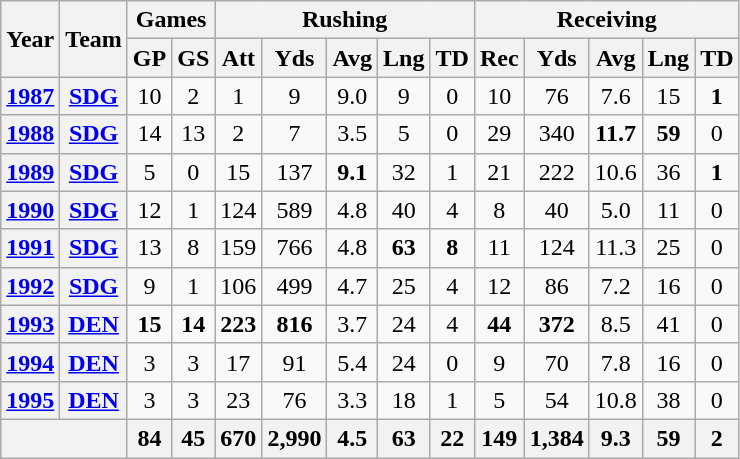<table class="wikitable" style="text-align:center;">
<tr>
<th rowspan="2">Year</th>
<th rowspan="2">Team</th>
<th colspan="2">Games</th>
<th colspan="5">Rushing</th>
<th colspan="5">Receiving</th>
</tr>
<tr>
<th>GP</th>
<th>GS</th>
<th>Att</th>
<th>Yds</th>
<th>Avg</th>
<th>Lng</th>
<th>TD</th>
<th>Rec</th>
<th>Yds</th>
<th>Avg</th>
<th>Lng</th>
<th>TD</th>
</tr>
<tr>
<th><a href='#'>1987</a></th>
<th><a href='#'>SDG</a></th>
<td>10</td>
<td>2</td>
<td>1</td>
<td>9</td>
<td>9.0</td>
<td>9</td>
<td>0</td>
<td>10</td>
<td>76</td>
<td>7.6</td>
<td>15</td>
<td><strong>1</strong></td>
</tr>
<tr>
<th><a href='#'>1988</a></th>
<th><a href='#'>SDG</a></th>
<td>14</td>
<td>13</td>
<td>2</td>
<td>7</td>
<td>3.5</td>
<td>5</td>
<td>0</td>
<td>29</td>
<td>340</td>
<td><strong>11.7</strong></td>
<td><strong>59</strong></td>
<td>0</td>
</tr>
<tr>
<th><a href='#'>1989</a></th>
<th><a href='#'>SDG</a></th>
<td>5</td>
<td>0</td>
<td>15</td>
<td>137</td>
<td><strong>9.1</strong></td>
<td>32</td>
<td>1</td>
<td>21</td>
<td>222</td>
<td>10.6</td>
<td>36</td>
<td><strong>1</strong></td>
</tr>
<tr>
<th><a href='#'>1990</a></th>
<th><a href='#'>SDG</a></th>
<td>12</td>
<td>1</td>
<td>124</td>
<td>589</td>
<td>4.8</td>
<td>40</td>
<td>4</td>
<td>8</td>
<td>40</td>
<td>5.0</td>
<td>11</td>
<td>0</td>
</tr>
<tr>
<th><a href='#'>1991</a></th>
<th><a href='#'>SDG</a></th>
<td>13</td>
<td>8</td>
<td>159</td>
<td>766</td>
<td>4.8</td>
<td><strong>63</strong></td>
<td><strong>8</strong></td>
<td>11</td>
<td>124</td>
<td>11.3</td>
<td>25</td>
<td>0</td>
</tr>
<tr>
<th><a href='#'>1992</a></th>
<th><a href='#'>SDG</a></th>
<td>9</td>
<td>1</td>
<td>106</td>
<td>499</td>
<td>4.7</td>
<td>25</td>
<td>4</td>
<td>12</td>
<td>86</td>
<td>7.2</td>
<td>16</td>
<td>0</td>
</tr>
<tr>
<th><a href='#'>1993</a></th>
<th><a href='#'>DEN</a></th>
<td><strong>15</strong></td>
<td><strong>14</strong></td>
<td><strong>223</strong></td>
<td><strong>816</strong></td>
<td>3.7</td>
<td>24</td>
<td>4</td>
<td><strong>44</strong></td>
<td><strong>372</strong></td>
<td>8.5</td>
<td>41</td>
<td>0</td>
</tr>
<tr>
<th><a href='#'>1994</a></th>
<th><a href='#'>DEN</a></th>
<td>3</td>
<td>3</td>
<td>17</td>
<td>91</td>
<td>5.4</td>
<td>24</td>
<td>0</td>
<td>9</td>
<td>70</td>
<td>7.8</td>
<td>16</td>
<td>0</td>
</tr>
<tr>
<th><a href='#'>1995</a></th>
<th><a href='#'>DEN</a></th>
<td>3</td>
<td>3</td>
<td>23</td>
<td>76</td>
<td>3.3</td>
<td>18</td>
<td>1</td>
<td>5</td>
<td>54</td>
<td>10.8</td>
<td>38</td>
<td>0</td>
</tr>
<tr>
<th colspan="2"></th>
<th>84</th>
<th>45</th>
<th>670</th>
<th>2,990</th>
<th>4.5</th>
<th>63</th>
<th>22</th>
<th>149</th>
<th>1,384</th>
<th>9.3</th>
<th>59</th>
<th>2</th>
</tr>
</table>
